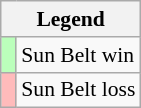<table class="wikitable" style="font-size:90%">
<tr>
<th colspan="2">Legend</th>
</tr>
<tr>
<td style="background:#bfb;"> </td>
<td>Sun Belt win</td>
</tr>
<tr>
<td style="background:#fbb;"> </td>
<td>Sun Belt loss</td>
</tr>
</table>
